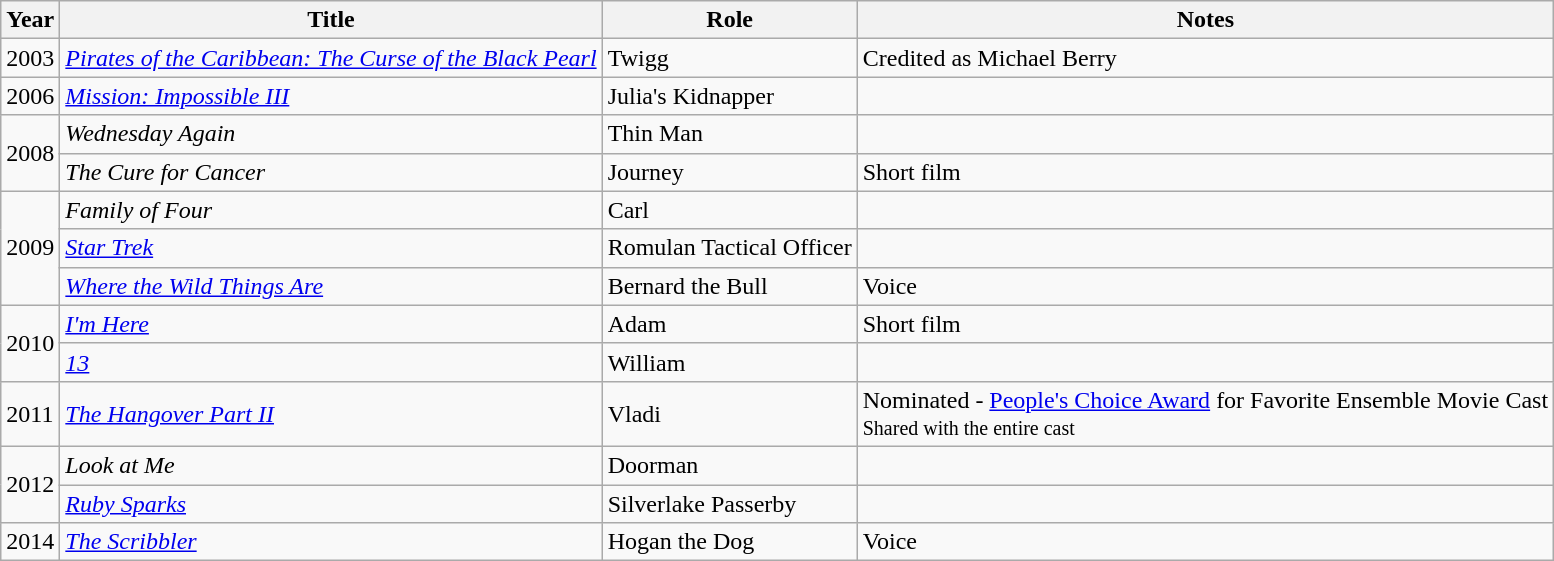<table class="wikitable">
<tr>
<th>Year</th>
<th>Title</th>
<th>Role</th>
<th>Notes</th>
</tr>
<tr>
<td>2003</td>
<td><em><a href='#'>Pirates of the Caribbean: The Curse of the Black Pearl</a></em></td>
<td>Twigg</td>
<td>Credited as Michael Berry</td>
</tr>
<tr>
<td>2006</td>
<td><em><a href='#'>Mission: Impossible III</a></em></td>
<td>Julia's Kidnapper</td>
<td></td>
</tr>
<tr>
<td rowspan="2">2008</td>
<td><em>Wednesday Again</em></td>
<td>Thin Man</td>
<td></td>
</tr>
<tr>
<td><em>The Cure for Cancer</em></td>
<td>Journey</td>
<td>Short film</td>
</tr>
<tr>
<td rowspan="3">2009</td>
<td><em>Family of Four</em></td>
<td>Carl</td>
<td></td>
</tr>
<tr>
<td><em><a href='#'>Star Trek</a></em></td>
<td>Romulan Tactical Officer</td>
<td></td>
</tr>
<tr>
<td><em><a href='#'>Where the Wild Things Are</a></em></td>
<td>Bernard the Bull</td>
<td>Voice</td>
</tr>
<tr>
<td rowspan="2">2010</td>
<td><em><a href='#'>I'm Here</a></em></td>
<td>Adam</td>
<td>Short film</td>
</tr>
<tr>
<td><em><a href='#'>13</a></em></td>
<td>William</td>
<td></td>
</tr>
<tr>
<td>2011</td>
<td><em><a href='#'>The Hangover Part II</a></em></td>
<td>Vladi</td>
<td>Nominated - <a href='#'>People's Choice Award</a> for Favorite Ensemble Movie Cast<br><small>Shared with the entire cast</small></td>
</tr>
<tr>
<td rowspan="2">2012</td>
<td><em>Look at Me</em></td>
<td>Doorman</td>
<td></td>
</tr>
<tr>
<td><em><a href='#'>Ruby Sparks</a></em></td>
<td>Silverlake Passerby</td>
<td></td>
</tr>
<tr>
<td>2014</td>
<td><em><a href='#'>The Scribbler</a></em></td>
<td>Hogan the Dog</td>
<td>Voice</td>
</tr>
</table>
